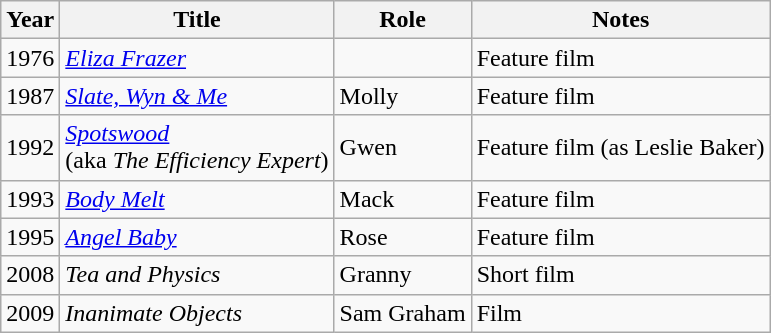<table class="wikitable sortable">
<tr>
<th>Year</th>
<th>Title</th>
<th>Role</th>
<th>Notes</th>
</tr>
<tr>
<td>1976</td>
<td><em><a href='#'>Eliza Frazer</a></em></td>
<td></td>
<td>Feature film</td>
</tr>
<tr>
<td>1987</td>
<td><em><a href='#'>Slate, Wyn & Me</a></em></td>
<td>Molly</td>
<td>Feature film</td>
</tr>
<tr>
<td>1992</td>
<td><em><a href='#'>Spotswood</a></em><br>(aka <em>The Efficiency Expert</em>)</td>
<td>Gwen</td>
<td>Feature film (as Leslie Baker)</td>
</tr>
<tr>
<td>1993</td>
<td><em><a href='#'>Body Melt</a></em></td>
<td>Mack</td>
<td>Feature film</td>
</tr>
<tr>
<td>1995</td>
<td><em><a href='#'>Angel Baby</a></em></td>
<td>Rose</td>
<td>Feature film</td>
</tr>
<tr>
<td>2008</td>
<td><em>Tea and Physics</em></td>
<td>Granny</td>
<td>Short film</td>
</tr>
<tr>
<td>2009</td>
<td><em>Inanimate Objects</em></td>
<td>Sam Graham</td>
<td>Film</td>
</tr>
</table>
